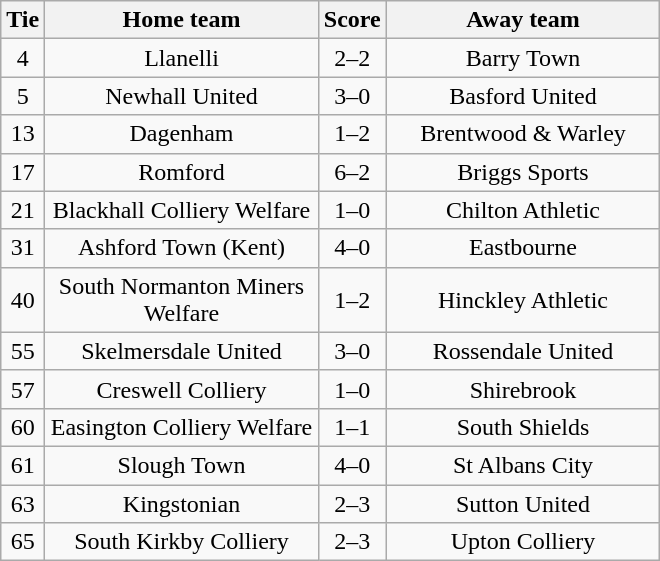<table class="wikitable" style="text-align:center;">
<tr>
<th width=20>Tie</th>
<th width=175>Home team</th>
<th width=20>Score</th>
<th width=175>Away team</th>
</tr>
<tr>
<td>4</td>
<td>Llanelli</td>
<td>2–2</td>
<td>Barry Town</td>
</tr>
<tr>
<td>5</td>
<td>Newhall United</td>
<td>3–0</td>
<td>Basford United</td>
</tr>
<tr>
<td>13</td>
<td>Dagenham</td>
<td>1–2</td>
<td>Brentwood & Warley</td>
</tr>
<tr>
<td>17</td>
<td>Romford</td>
<td>6–2</td>
<td>Briggs Sports</td>
</tr>
<tr>
<td>21</td>
<td>Blackhall Colliery Welfare</td>
<td>1–0</td>
<td>Chilton Athletic</td>
</tr>
<tr>
<td>31</td>
<td>Ashford Town (Kent)</td>
<td>4–0</td>
<td>Eastbourne</td>
</tr>
<tr>
<td>40</td>
<td>South Normanton Miners Welfare</td>
<td>1–2</td>
<td>Hinckley Athletic</td>
</tr>
<tr>
<td>55</td>
<td>Skelmersdale United</td>
<td>3–0</td>
<td>Rossendale United</td>
</tr>
<tr>
<td>57</td>
<td>Creswell Colliery</td>
<td>1–0</td>
<td>Shirebrook</td>
</tr>
<tr>
<td>60</td>
<td>Easington Colliery Welfare</td>
<td>1–1</td>
<td>South Shields</td>
</tr>
<tr>
<td>61</td>
<td>Slough Town</td>
<td>4–0</td>
<td>St Albans City</td>
</tr>
<tr>
<td>63</td>
<td>Kingstonian</td>
<td>2–3</td>
<td>Sutton United</td>
</tr>
<tr>
<td>65</td>
<td>South Kirkby Colliery</td>
<td>2–3</td>
<td>Upton Colliery</td>
</tr>
</table>
